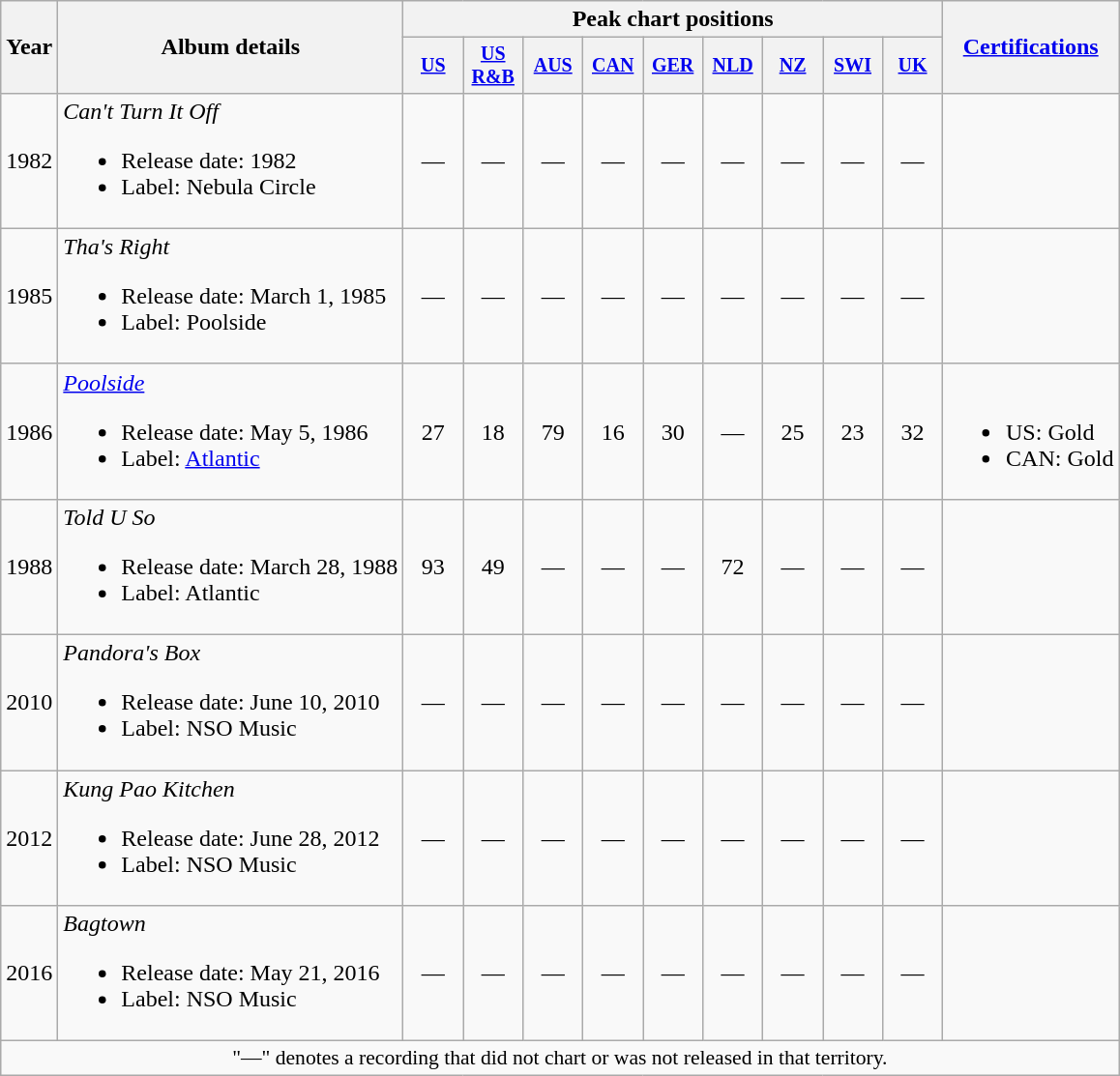<table class="wikitable" style="text-align:center;">
<tr>
<th rowspan="2">Year</th>
<th rowspan="2">Album details</th>
<th colspan="9">Peak chart positions</th>
<th rowspan="2"><a href='#'>Certifications</a></th>
</tr>
<tr style=font-size:smaller;>
<th width="35"><a href='#'>US</a><br></th>
<th width="35"><a href='#'>US<br>R&B</a><br></th>
<th width="35"><a href='#'>AUS</a><br></th>
<th width="35"><a href='#'>CAN</a><br></th>
<th width="35"><a href='#'>GER</a><br></th>
<th width="35"><a href='#'>NLD</a><br></th>
<th width="35"><a href='#'>NZ</a><br></th>
<th width="35"><a href='#'>SWI</a><br></th>
<th width="35"><a href='#'>UK</a><br></th>
</tr>
<tr>
<td rowspan="1">1982</td>
<td align="left"><em>Can't Turn It Off</em><br><ul><li>Release date: 1982</li><li>Label: Nebula Circle</li></ul></td>
<td>—</td>
<td>—</td>
<td>—</td>
<td>—</td>
<td>—</td>
<td>—</td>
<td>—</td>
<td>—</td>
<td>—</td>
<td align="left"></td>
</tr>
<tr>
<td rowspan="1">1985</td>
<td align="left"><em>Tha's Right</em><br><ul><li>Release date: March 1, 1985 </li><li>Label: Poolside</li></ul></td>
<td>—</td>
<td>—</td>
<td>—</td>
<td>—</td>
<td>—</td>
<td>—</td>
<td>—</td>
<td>—</td>
<td>—</td>
<td align="left"></td>
</tr>
<tr>
<td rowspan="1">1986</td>
<td align="left"><em><a href='#'>Poolside</a></em><br><ul><li>Release date: May 5, 1986</li><li>Label: <a href='#'>Atlantic</a></li></ul></td>
<td>27</td>
<td>18</td>
<td>79</td>
<td>16</td>
<td>30</td>
<td>—</td>
<td>25</td>
<td>23</td>
<td>32</td>
<td align="left"><br><ul><li>US: Gold </li><li>CAN: Gold </li></ul></td>
</tr>
<tr>
<td rowspan="1">1988</td>
<td align="left"><em>Told U So</em><br><ul><li>Release date: March 28, 1988</li><li>Label: Atlantic</li></ul></td>
<td>93</td>
<td>49</td>
<td>—</td>
<td>—</td>
<td>—</td>
<td>72</td>
<td>—</td>
<td>—</td>
<td>—</td>
<td align="left"></td>
</tr>
<tr>
<td rowspan="1">2010</td>
<td align="left"><em>Pandora's Box</em><br><ul><li>Release date: June 10, 2010</li><li>Label: NSO Music</li></ul></td>
<td>—</td>
<td>—</td>
<td>—</td>
<td>—</td>
<td>—</td>
<td>—</td>
<td>—</td>
<td>—</td>
<td>—</td>
<td align="left"></td>
</tr>
<tr>
<td rowspan="1">2012</td>
<td align="left"><em>Kung Pao Kitchen</em><br><ul><li>Release date: June 28, 2012</li><li>Label: NSO Music</li></ul></td>
<td>—</td>
<td>—</td>
<td>—</td>
<td>—</td>
<td>—</td>
<td>—</td>
<td>—</td>
<td>—</td>
<td>—</td>
<td align="left"></td>
</tr>
<tr>
<td>2016</td>
<td align="left"><em>Bagtown</em><br><ul><li>Release date: May 21, 2016</li><li>Label: NSO Music</li></ul></td>
<td>—</td>
<td>—</td>
<td>—</td>
<td>—</td>
<td>—</td>
<td>—</td>
<td>—</td>
<td>—</td>
<td>—</td>
<td></td>
</tr>
<tr>
<td colspan="12" style="font-size:90%">"—" denotes a recording that did not chart or was not released in that territory.</td>
</tr>
</table>
